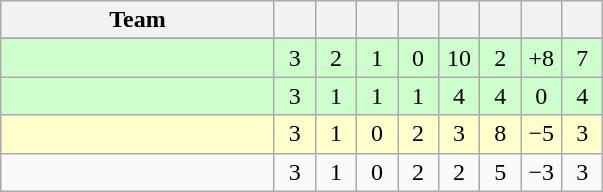<table class="wikitable" style="text-align: center;">
<tr>
<th width="175">Team</th>
<th width="20"></th>
<th width="20"></th>
<th width="20"></th>
<th width="20"></th>
<th width="20"></th>
<th width="20"></th>
<th width="20"></th>
<th width="20"></th>
</tr>
<tr>
</tr>
<tr bgcolor="#ccffcc">
<td align=left></td>
<td>3</td>
<td>2</td>
<td>1</td>
<td>0</td>
<td>10</td>
<td>2</td>
<td>+8</td>
<td>7</td>
</tr>
<tr bgcolor="#ccffcc">
<td align=left></td>
<td>3</td>
<td>1</td>
<td>1</td>
<td>1</td>
<td>4</td>
<td>4</td>
<td>0</td>
<td>4</td>
</tr>
<tr bgcolor=#ffffcc>
<td align=left></td>
<td>3</td>
<td>1</td>
<td>0</td>
<td>2</td>
<td>3</td>
<td>8</td>
<td>−5</td>
<td>3</td>
</tr>
<tr>
<td align=left></td>
<td>3</td>
<td>1</td>
<td>0</td>
<td>2</td>
<td>2</td>
<td>5</td>
<td>−3</td>
<td>3</td>
</tr>
</table>
